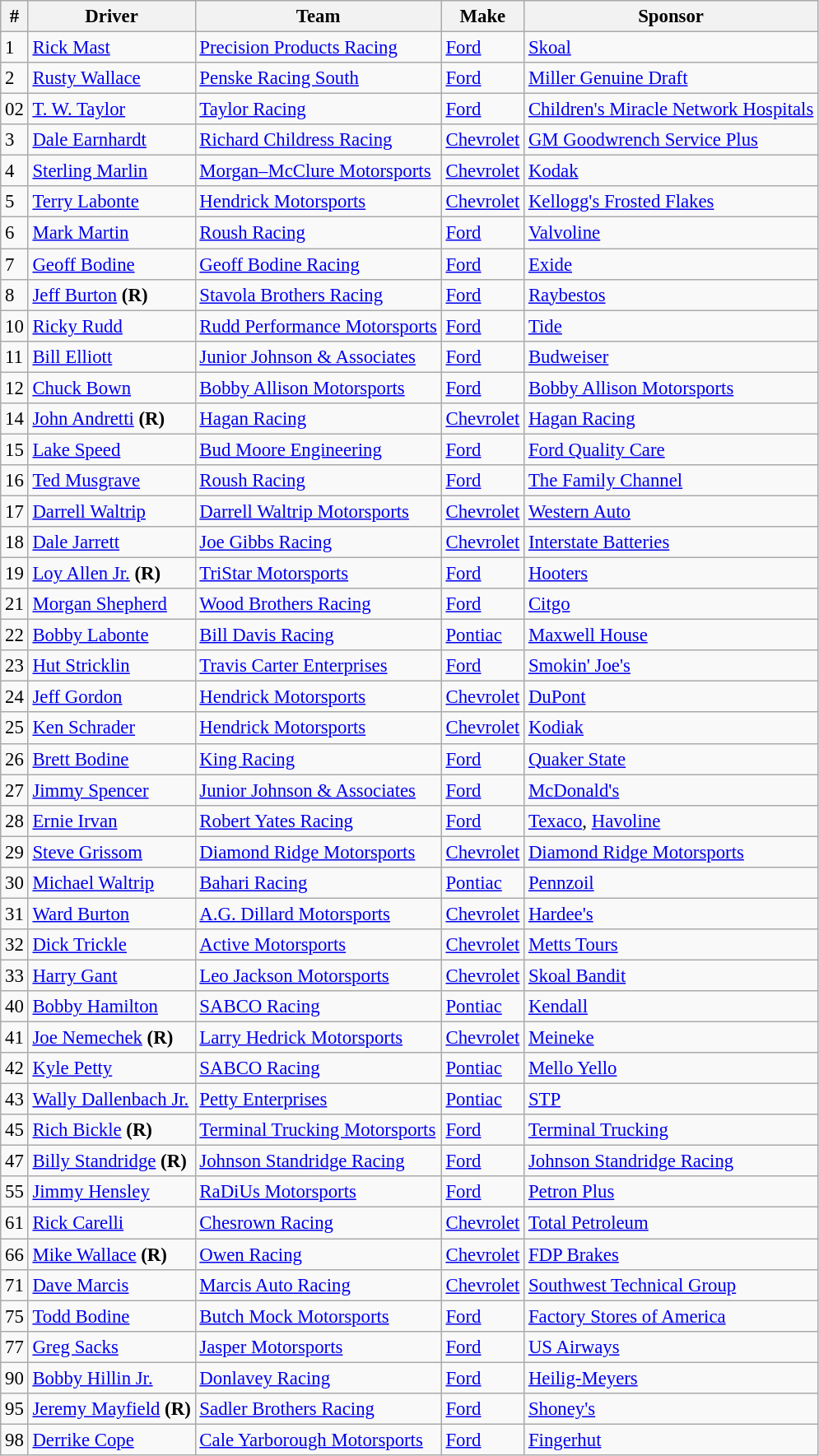<table class="wikitable" style="font-size:95%">
<tr>
<th>#</th>
<th>Driver</th>
<th>Team</th>
<th>Make</th>
<th>Sponsor</th>
</tr>
<tr>
<td>1</td>
<td><a href='#'>Rick Mast</a></td>
<td><a href='#'>Precision Products Racing</a></td>
<td><a href='#'>Ford</a></td>
<td><a href='#'>Skoal</a></td>
</tr>
<tr>
<td>2</td>
<td><a href='#'>Rusty Wallace</a></td>
<td><a href='#'>Penske Racing South</a></td>
<td><a href='#'>Ford</a></td>
<td><a href='#'>Miller Genuine Draft</a></td>
</tr>
<tr>
<td>02</td>
<td><a href='#'>T. W. Taylor</a></td>
<td><a href='#'>Taylor Racing</a></td>
<td><a href='#'>Ford</a></td>
<td><a href='#'>Children's Miracle Network Hospitals</a></td>
</tr>
<tr>
<td>3</td>
<td><a href='#'>Dale Earnhardt</a></td>
<td><a href='#'>Richard Childress Racing</a></td>
<td><a href='#'>Chevrolet</a></td>
<td><a href='#'>GM Goodwrench Service Plus</a></td>
</tr>
<tr>
<td>4</td>
<td><a href='#'>Sterling Marlin</a></td>
<td><a href='#'>Morgan–McClure Motorsports</a></td>
<td><a href='#'>Chevrolet</a></td>
<td><a href='#'>Kodak</a></td>
</tr>
<tr>
<td>5</td>
<td><a href='#'>Terry Labonte</a></td>
<td><a href='#'>Hendrick Motorsports</a></td>
<td><a href='#'>Chevrolet</a></td>
<td><a href='#'>Kellogg's Frosted Flakes</a></td>
</tr>
<tr>
<td>6</td>
<td><a href='#'>Mark Martin</a></td>
<td><a href='#'>Roush Racing</a></td>
<td><a href='#'>Ford</a></td>
<td><a href='#'>Valvoline</a></td>
</tr>
<tr>
<td>7</td>
<td><a href='#'>Geoff Bodine</a></td>
<td><a href='#'>Geoff Bodine Racing</a></td>
<td><a href='#'>Ford</a></td>
<td><a href='#'>Exide</a></td>
</tr>
<tr>
<td>8</td>
<td><a href='#'>Jeff Burton</a> <strong>(R)</strong></td>
<td><a href='#'>Stavola Brothers Racing</a></td>
<td><a href='#'>Ford</a></td>
<td><a href='#'>Raybestos</a></td>
</tr>
<tr>
<td>10</td>
<td><a href='#'>Ricky Rudd</a></td>
<td><a href='#'>Rudd Performance Motorsports</a></td>
<td><a href='#'>Ford</a></td>
<td><a href='#'>Tide</a></td>
</tr>
<tr>
<td>11</td>
<td><a href='#'>Bill Elliott</a></td>
<td><a href='#'>Junior Johnson & Associates</a></td>
<td><a href='#'>Ford</a></td>
<td><a href='#'>Budweiser</a></td>
</tr>
<tr>
<td>12</td>
<td><a href='#'>Chuck Bown</a></td>
<td><a href='#'>Bobby Allison Motorsports</a></td>
<td><a href='#'>Ford</a></td>
<td><a href='#'>Bobby Allison Motorsports</a></td>
</tr>
<tr>
<td>14</td>
<td><a href='#'>John Andretti</a> <strong>(R)</strong></td>
<td><a href='#'>Hagan Racing</a></td>
<td><a href='#'>Chevrolet</a></td>
<td><a href='#'>Hagan Racing</a></td>
</tr>
<tr>
<td>15</td>
<td><a href='#'>Lake Speed</a></td>
<td><a href='#'>Bud Moore Engineering</a></td>
<td><a href='#'>Ford</a></td>
<td><a href='#'>Ford Quality Care</a></td>
</tr>
<tr>
<td>16</td>
<td><a href='#'>Ted Musgrave</a></td>
<td><a href='#'>Roush Racing</a></td>
<td><a href='#'>Ford</a></td>
<td><a href='#'>The Family Channel</a></td>
</tr>
<tr>
<td>17</td>
<td><a href='#'>Darrell Waltrip</a></td>
<td><a href='#'>Darrell Waltrip Motorsports</a></td>
<td><a href='#'>Chevrolet</a></td>
<td><a href='#'>Western Auto</a></td>
</tr>
<tr>
<td>18</td>
<td><a href='#'>Dale Jarrett</a></td>
<td><a href='#'>Joe Gibbs Racing</a></td>
<td><a href='#'>Chevrolet</a></td>
<td><a href='#'>Interstate Batteries</a></td>
</tr>
<tr>
<td>19</td>
<td><a href='#'>Loy Allen Jr.</a> <strong>(R)</strong></td>
<td><a href='#'>TriStar Motorsports</a></td>
<td><a href='#'>Ford</a></td>
<td><a href='#'>Hooters</a></td>
</tr>
<tr>
<td>21</td>
<td><a href='#'>Morgan Shepherd</a></td>
<td><a href='#'>Wood Brothers Racing</a></td>
<td><a href='#'>Ford</a></td>
<td><a href='#'>Citgo</a></td>
</tr>
<tr>
<td>22</td>
<td><a href='#'>Bobby Labonte</a></td>
<td><a href='#'>Bill Davis Racing</a></td>
<td><a href='#'>Pontiac</a></td>
<td><a href='#'>Maxwell House</a></td>
</tr>
<tr>
<td>23</td>
<td><a href='#'>Hut Stricklin</a></td>
<td><a href='#'>Travis Carter Enterprises</a></td>
<td><a href='#'>Ford</a></td>
<td><a href='#'>Smokin' Joe's</a></td>
</tr>
<tr>
<td>24</td>
<td><a href='#'>Jeff Gordon</a></td>
<td><a href='#'>Hendrick Motorsports</a></td>
<td><a href='#'>Chevrolet</a></td>
<td><a href='#'>DuPont</a></td>
</tr>
<tr>
<td>25</td>
<td><a href='#'>Ken Schrader</a></td>
<td><a href='#'>Hendrick Motorsports</a></td>
<td><a href='#'>Chevrolet</a></td>
<td><a href='#'>Kodiak</a></td>
</tr>
<tr>
<td>26</td>
<td><a href='#'>Brett Bodine</a></td>
<td><a href='#'>King Racing</a></td>
<td><a href='#'>Ford</a></td>
<td><a href='#'>Quaker State</a></td>
</tr>
<tr>
<td>27</td>
<td><a href='#'>Jimmy Spencer</a></td>
<td><a href='#'>Junior Johnson & Associates</a></td>
<td><a href='#'>Ford</a></td>
<td><a href='#'>McDonald's</a></td>
</tr>
<tr>
<td>28</td>
<td><a href='#'>Ernie Irvan</a></td>
<td><a href='#'>Robert Yates Racing</a></td>
<td><a href='#'>Ford</a></td>
<td><a href='#'>Texaco</a>, <a href='#'>Havoline</a></td>
</tr>
<tr>
<td>29</td>
<td><a href='#'>Steve Grissom</a></td>
<td><a href='#'>Diamond Ridge Motorsports</a></td>
<td><a href='#'>Chevrolet</a></td>
<td><a href='#'>Diamond Ridge Motorsports</a></td>
</tr>
<tr>
<td>30</td>
<td><a href='#'>Michael Waltrip</a></td>
<td><a href='#'>Bahari Racing</a></td>
<td><a href='#'>Pontiac</a></td>
<td><a href='#'>Pennzoil</a></td>
</tr>
<tr>
<td>31</td>
<td><a href='#'>Ward Burton</a></td>
<td><a href='#'>A.G. Dillard Motorsports</a></td>
<td><a href='#'>Chevrolet</a></td>
<td><a href='#'>Hardee's</a></td>
</tr>
<tr>
<td>32</td>
<td><a href='#'>Dick Trickle</a></td>
<td><a href='#'>Active Motorsports</a></td>
<td><a href='#'>Chevrolet</a></td>
<td><a href='#'>Metts Tours</a></td>
</tr>
<tr>
<td>33</td>
<td><a href='#'>Harry Gant</a></td>
<td><a href='#'>Leo Jackson Motorsports</a></td>
<td><a href='#'>Chevrolet</a></td>
<td><a href='#'>Skoal Bandit</a></td>
</tr>
<tr>
<td>40</td>
<td><a href='#'>Bobby Hamilton</a></td>
<td><a href='#'>SABCO Racing</a></td>
<td><a href='#'>Pontiac</a></td>
<td><a href='#'>Kendall</a></td>
</tr>
<tr>
<td>41</td>
<td><a href='#'>Joe Nemechek</a> <strong>(R)</strong></td>
<td><a href='#'>Larry Hedrick Motorsports</a></td>
<td><a href='#'>Chevrolet</a></td>
<td><a href='#'>Meineke</a></td>
</tr>
<tr>
<td>42</td>
<td><a href='#'>Kyle Petty</a></td>
<td><a href='#'>SABCO Racing</a></td>
<td><a href='#'>Pontiac</a></td>
<td><a href='#'>Mello Yello</a></td>
</tr>
<tr>
<td>43</td>
<td><a href='#'>Wally Dallenbach Jr.</a></td>
<td><a href='#'>Petty Enterprises</a></td>
<td><a href='#'>Pontiac</a></td>
<td><a href='#'>STP</a></td>
</tr>
<tr>
<td>45</td>
<td><a href='#'>Rich Bickle</a> <strong>(R)</strong></td>
<td><a href='#'>Terminal Trucking Motorsports</a></td>
<td><a href='#'>Ford</a></td>
<td><a href='#'>Terminal Trucking</a></td>
</tr>
<tr>
<td>47</td>
<td><a href='#'>Billy Standridge</a> <strong>(R)</strong></td>
<td><a href='#'>Johnson Standridge Racing</a></td>
<td><a href='#'>Ford</a></td>
<td><a href='#'>Johnson Standridge Racing</a></td>
</tr>
<tr>
<td>55</td>
<td><a href='#'>Jimmy Hensley</a></td>
<td><a href='#'>RaDiUs Motorsports</a></td>
<td><a href='#'>Ford</a></td>
<td><a href='#'>Petron Plus</a></td>
</tr>
<tr>
<td>61</td>
<td><a href='#'>Rick Carelli</a></td>
<td><a href='#'>Chesrown Racing</a></td>
<td><a href='#'>Chevrolet</a></td>
<td><a href='#'>Total Petroleum</a></td>
</tr>
<tr>
<td>66</td>
<td><a href='#'>Mike Wallace</a> <strong>(R)</strong></td>
<td><a href='#'>Owen Racing</a></td>
<td><a href='#'>Chevrolet</a></td>
<td><a href='#'>FDP Brakes</a></td>
</tr>
<tr>
<td>71</td>
<td><a href='#'>Dave Marcis</a></td>
<td><a href='#'>Marcis Auto Racing</a></td>
<td><a href='#'>Chevrolet</a></td>
<td><a href='#'>Southwest Technical Group</a></td>
</tr>
<tr>
<td>75</td>
<td><a href='#'>Todd Bodine</a></td>
<td><a href='#'>Butch Mock Motorsports</a></td>
<td><a href='#'>Ford</a></td>
<td><a href='#'>Factory Stores of America</a></td>
</tr>
<tr>
<td>77</td>
<td><a href='#'>Greg Sacks</a></td>
<td><a href='#'>Jasper Motorsports</a></td>
<td><a href='#'>Ford</a></td>
<td><a href='#'>US Airways</a></td>
</tr>
<tr>
<td>90</td>
<td><a href='#'>Bobby Hillin Jr.</a></td>
<td><a href='#'>Donlavey Racing</a></td>
<td><a href='#'>Ford</a></td>
<td><a href='#'>Heilig-Meyers</a></td>
</tr>
<tr>
<td>95</td>
<td><a href='#'>Jeremy Mayfield</a> <strong>(R)</strong></td>
<td><a href='#'>Sadler Brothers Racing</a></td>
<td><a href='#'>Ford</a></td>
<td><a href='#'>Shoney's</a></td>
</tr>
<tr>
<td>98</td>
<td><a href='#'>Derrike Cope</a></td>
<td><a href='#'>Cale Yarborough Motorsports</a></td>
<td><a href='#'>Ford</a></td>
<td><a href='#'>Fingerhut</a></td>
</tr>
</table>
